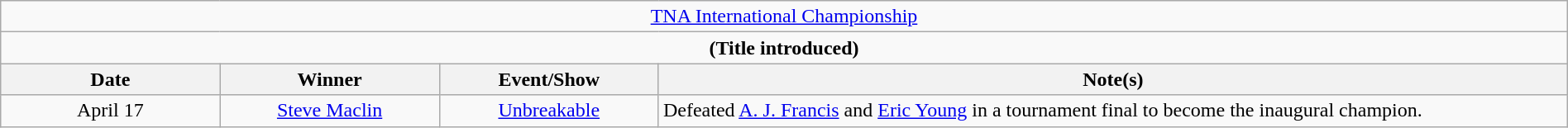<table class="wikitable" style="text-align:center; width:100%;">
<tr>
<td colspan="4" style="text-align: center;"><a href='#'>TNA International Championship</a></td>
</tr>
<tr>
<td colspan="4" style="text-align: center;"><strong>(Title introduced)</strong></td>
</tr>
<tr>
<th width=14%>Date</th>
<th width=14%>Winner</th>
<th width=14%>Event/Show</th>
<th width=58%>Note(s)</th>
</tr>
<tr>
<td>April 17</td>
<td><a href='#'>Steve Maclin</a></td>
<td><a href='#'>Unbreakable</a></td>
<td align=left>Defeated <a href='#'>A. J. Francis</a> and <a href='#'>Eric Young</a> in a tournament final to become the inaugural champion.</td>
</tr>
</table>
